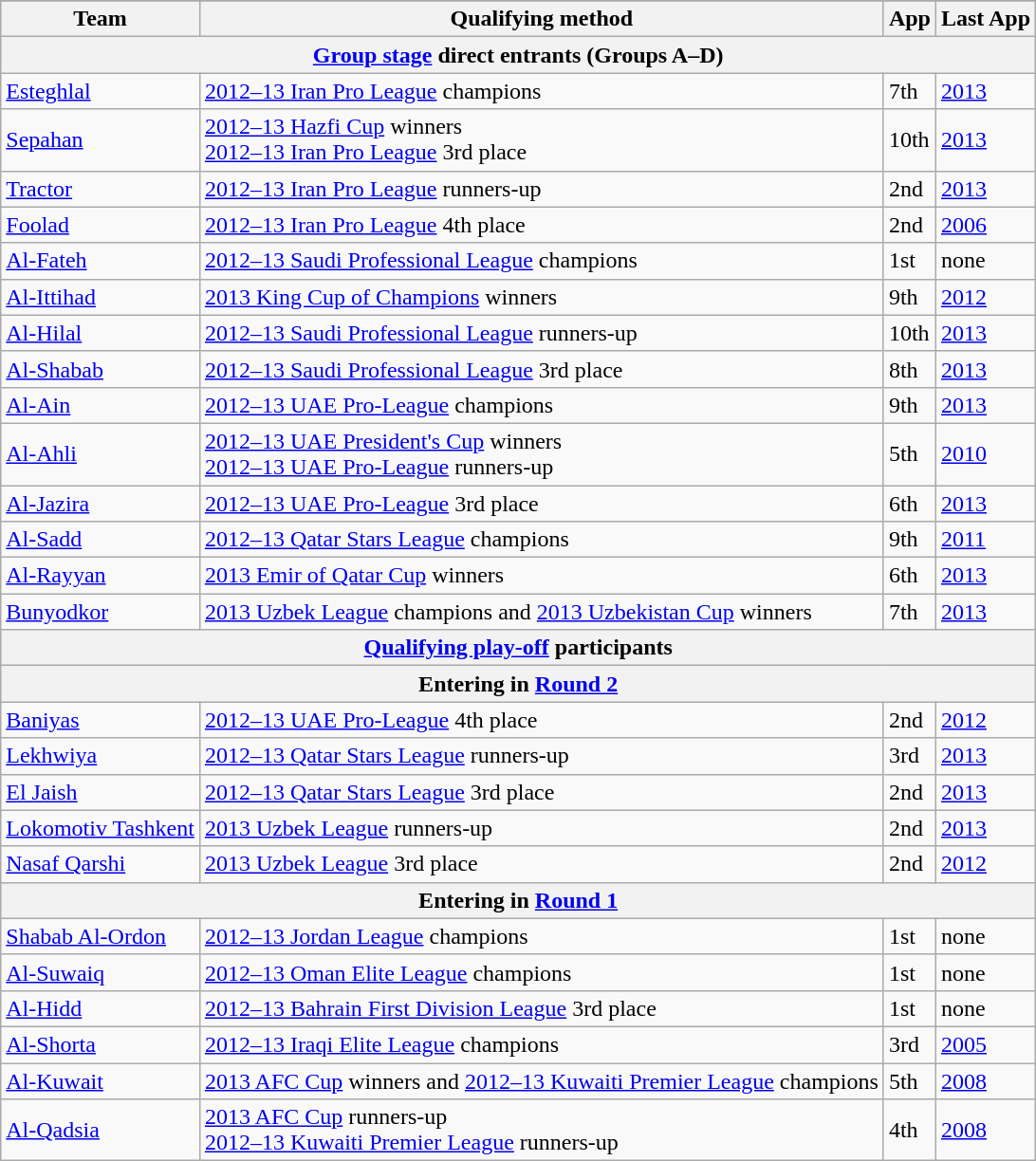<table class="wikitable">
<tr>
</tr>
<tr>
<th>Team</th>
<th>Qualifying method</th>
<th>App</th>
<th>Last App</th>
</tr>
<tr>
<th colspan=4><a href='#'>Group stage</a> direct entrants (Groups A–D)</th>
</tr>
<tr>
<td> <a href='#'>Esteghlal</a></td>
<td><a href='#'>2012–13 Iran Pro League</a> champions</td>
<td>7th</td>
<td><a href='#'>2013</a></td>
</tr>
<tr>
<td> <a href='#'>Sepahan</a></td>
<td><a href='#'>2012–13 Hazfi Cup</a> winners<br><a href='#'>2012–13 Iran Pro League</a> 3rd place</td>
<td>10th</td>
<td><a href='#'>2013</a></td>
</tr>
<tr>
<td> <a href='#'>Tractor</a></td>
<td><a href='#'>2012–13 Iran Pro League</a> runners-up</td>
<td>2nd</td>
<td><a href='#'>2013</a></td>
</tr>
<tr>
<td> <a href='#'>Foolad</a></td>
<td><a href='#'>2012–13 Iran Pro League</a> 4th place</td>
<td>2nd</td>
<td><a href='#'>2006</a></td>
</tr>
<tr>
<td> <a href='#'>Al-Fateh</a></td>
<td><a href='#'>2012–13 Saudi Professional League</a> champions</td>
<td>1st</td>
<td>none</td>
</tr>
<tr>
<td> <a href='#'>Al-Ittihad</a></td>
<td><a href='#'>2013 King Cup of Champions</a> winners</td>
<td>9th</td>
<td><a href='#'>2012</a></td>
</tr>
<tr>
<td> <a href='#'>Al-Hilal</a></td>
<td><a href='#'>2012–13 Saudi Professional League</a> runners-up</td>
<td>10th</td>
<td><a href='#'>2013</a></td>
</tr>
<tr>
<td> <a href='#'>Al-Shabab</a></td>
<td><a href='#'>2012–13 Saudi Professional League</a> 3rd place</td>
<td>8th</td>
<td><a href='#'>2013</a></td>
</tr>
<tr>
<td> <a href='#'>Al-Ain</a></td>
<td><a href='#'>2012–13 UAE Pro-League</a> champions</td>
<td>9th</td>
<td><a href='#'>2013</a></td>
</tr>
<tr>
<td> <a href='#'>Al-Ahli</a></td>
<td><a href='#'>2012–13 UAE President's Cup</a> winners<br><a href='#'>2012–13 UAE Pro-League</a> runners-up</td>
<td>5th</td>
<td><a href='#'>2010</a></td>
</tr>
<tr>
<td> <a href='#'>Al-Jazira</a></td>
<td><a href='#'>2012–13 UAE Pro-League</a> 3rd place</td>
<td>6th</td>
<td><a href='#'>2013</a></td>
</tr>
<tr>
<td> <a href='#'>Al-Sadd</a></td>
<td><a href='#'>2012–13 Qatar Stars League</a> champions</td>
<td>9th</td>
<td><a href='#'>2011</a></td>
</tr>
<tr>
<td> <a href='#'>Al-Rayyan</a></td>
<td><a href='#'>2013 Emir of Qatar Cup</a> winners</td>
<td>6th</td>
<td><a href='#'>2013</a></td>
</tr>
<tr>
<td> <a href='#'>Bunyodkor</a></td>
<td><a href='#'>2013 Uzbek League</a> champions and <a href='#'>2013 Uzbekistan Cup</a> winners</td>
<td>7th</td>
<td><a href='#'>2013</a></td>
</tr>
<tr>
<th colspan=4><a href='#'>Qualifying play-off</a> participants</th>
</tr>
<tr>
<th colspan=4>Entering in <a href='#'>Round 2</a></th>
</tr>
<tr>
<td> <a href='#'>Baniyas</a></td>
<td><a href='#'>2012–13 UAE Pro-League</a> 4th place</td>
<td>2nd</td>
<td><a href='#'>2012</a></td>
</tr>
<tr>
<td> <a href='#'>Lekhwiya</a></td>
<td><a href='#'>2012–13 Qatar Stars League</a> runners-up</td>
<td>3rd</td>
<td><a href='#'>2013</a></td>
</tr>
<tr>
<td> <a href='#'>El Jaish</a></td>
<td><a href='#'>2012–13 Qatar Stars League</a> 3rd place</td>
<td>2nd</td>
<td><a href='#'>2013</a></td>
</tr>
<tr>
<td> <a href='#'>Lokomotiv Tashkent</a></td>
<td><a href='#'>2013 Uzbek League</a> runners-up</td>
<td>2nd</td>
<td><a href='#'>2013</a></td>
</tr>
<tr>
<td> <a href='#'>Nasaf Qarshi</a></td>
<td><a href='#'>2013 Uzbek League</a> 3rd place</td>
<td>2nd</td>
<td><a href='#'>2012</a></td>
</tr>
<tr>
<th colspan=4>Entering in <a href='#'>Round 1</a></th>
</tr>
<tr>
<td> <a href='#'>Shabab Al-Ordon</a></td>
<td><a href='#'>2012–13 Jordan League</a> champions</td>
<td>1st</td>
<td>none</td>
</tr>
<tr>
<td> <a href='#'>Al-Suwaiq</a></td>
<td><a href='#'>2012–13 Oman Elite League</a> champions</td>
<td>1st</td>
<td>none</td>
</tr>
<tr>
<td> <a href='#'>Al-Hidd</a></td>
<td><a href='#'>2012–13 Bahrain First Division League</a> 3rd place</td>
<td>1st</td>
<td>none</td>
</tr>
<tr>
<td> <a href='#'>Al-Shorta</a></td>
<td><a href='#'>2012–13 Iraqi Elite League</a> champions</td>
<td>3rd</td>
<td><a href='#'>2005</a></td>
</tr>
<tr>
<td> <a href='#'>Al-Kuwait</a></td>
<td><a href='#'>2013 AFC Cup</a> winners and <a href='#'>2012–13 Kuwaiti Premier League</a> champions</td>
<td>5th</td>
<td><a href='#'>2008</a></td>
</tr>
<tr>
<td> <a href='#'>Al-Qadsia</a></td>
<td><a href='#'>2013 AFC Cup</a> runners-up <br><a href='#'>2012–13 Kuwaiti Premier League</a> runners-up</td>
<td>4th</td>
<td><a href='#'>2008</a></td>
</tr>
</table>
